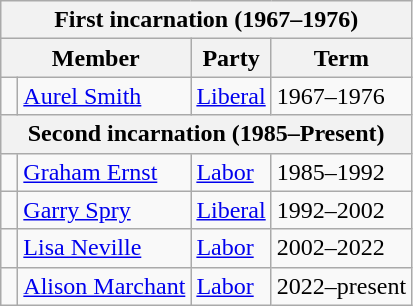<table class="wikitable">
<tr>
<th colspan="4">First incarnation (1967–1976)</th>
</tr>
<tr>
<th colspan="2">Member</th>
<th>Party</th>
<th>Term</th>
</tr>
<tr>
<td> </td>
<td><a href='#'>Aurel Smith</a></td>
<td><a href='#'>Liberal</a></td>
<td>1967–1976</td>
</tr>
<tr>
<th colspan="4">Second incarnation (1985–Present)</th>
</tr>
<tr>
<td> </td>
<td><a href='#'>Graham Ernst</a></td>
<td><a href='#'>Labor</a></td>
<td>1985–1992</td>
</tr>
<tr>
<td> </td>
<td><a href='#'>Garry Spry</a></td>
<td><a href='#'>Liberal</a></td>
<td>1992–2002</td>
</tr>
<tr>
<td> </td>
<td><a href='#'>Lisa Neville</a></td>
<td><a href='#'>Labor</a></td>
<td>2002–2022</td>
</tr>
<tr>
<td> </td>
<td><a href='#'>Alison Marchant</a></td>
<td><a href='#'>Labor</a></td>
<td>2022–present</td>
</tr>
</table>
